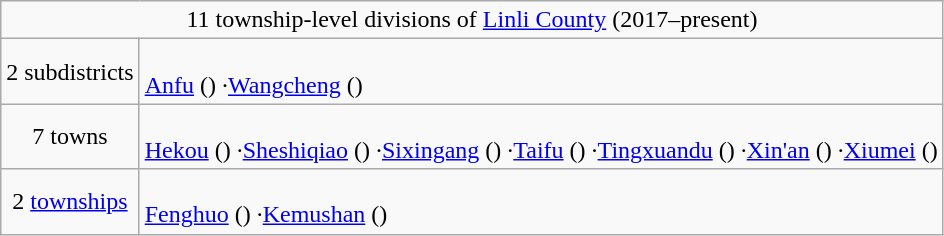<table class="wikitable">
<tr>
<td style="text-align:center;" colspan="2">11 township-level divisions of <a href='#'>Linli County</a> (2017–present)</td>
</tr>
<tr align=left>
<td align=center>2 subdistricts</td>
<td><br><a href='#'>Anfu</a> ()
·<a href='#'>Wangcheng</a> ()</td>
</tr>
<tr align=left>
<td align=center>7 towns</td>
<td><br><a href='#'>Hekou</a> ()
·<a href='#'>Sheshiqiao</a> ()
·<a href='#'>Sixingang</a> ()
·<a href='#'>Taifu</a> ()
·<a href='#'>Tingxuandu</a> ()
·<a href='#'>Xin'an</a> ()
·<a href='#'>Xiumei</a> ()</td>
</tr>
<tr align=left>
<td align=center>2 <a href='#'>townships</a></td>
<td><br><a href='#'>Fenghuo</a> ()
·<a href='#'>Kemushan</a> ()</td>
</tr>
</table>
